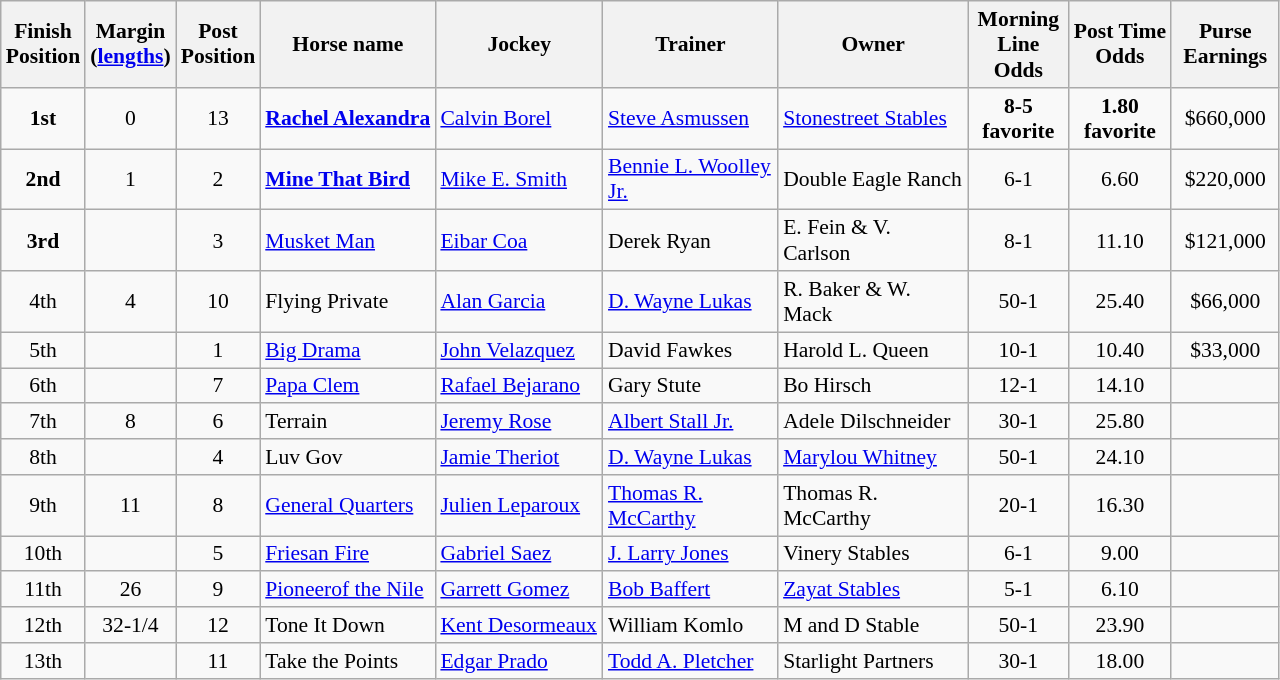<table class="wikitable sortable" | border="2" cellpadding="1" style="border-collapse: collapse; font-size:90%">
<tr>
<th width="45px">Finish <br> Position</th>
<th width="45px">Margin<br> <span>(<a href='#'>lengths</a>)</span></th>
<th width="40px">Post <br> Position</th>
<th width="110px">Horse name</th>
<th width="105px">Jockey</th>
<th width="110px">Trainer</th>
<th width="120px">Owner</th>
<th width="60px">Morning Line<br> Odds</th>
<th width="62px">Post Time <br> Odds</th>
<th width="65px">Purse <br> Earnings</th>
</tr>
<tr>
<td align=center><strong>1<span>st</span></strong></td>
<td align=center>0</td>
<td align=center>13</td>
<td><strong><a href='#'>Rachel Alexandra</a></strong></td>
<td><a href='#'>Calvin Borel</a></td>
<td><a href='#'>Steve Asmussen</a></td>
<td><a href='#'>Stonestreet Stables</a></td>
<td align=center><strong>8-5 <br> <span>favorite</span></strong></td>
<td align=center><strong>1.80 <br> <span>favorite</span></strong></td>
<td align=center>$660,000</td>
</tr>
<tr>
<td align=center><strong>2<span>nd</span></strong></td>
<td align=center>1</td>
<td align=center>2</td>
<td><strong><a href='#'>Mine That Bird</a></strong></td>
<td><a href='#'>Mike E. Smith</a></td>
<td><a href='#'>Bennie L. Woolley Jr.</a></td>
<td>Double Eagle Ranch</td>
<td align=center>6-1</td>
<td align=center>6.60</td>
<td align=center>$220,000</td>
</tr>
<tr>
<td align=center><strong>3<span>rd</span></strong></td>
<td align=center></td>
<td align=center>3</td>
<td><a href='#'>Musket Man</a></td>
<td><a href='#'>Eibar Coa</a></td>
<td>Derek Ryan</td>
<td>E. Fein & V. Carlson</td>
<td align=center>8-1</td>
<td align=center>11.10</td>
<td align=center>$121,000</td>
</tr>
<tr>
<td align=center>4<span>th</span></td>
<td align=center>4</td>
<td align=center>10</td>
<td>Flying Private</td>
<td><a href='#'>Alan Garcia</a></td>
<td><a href='#'>D. Wayne Lukas</a></td>
<td>R. Baker & W. Mack</td>
<td align=center>50-1</td>
<td align=center>25.40</td>
<td align=center>$66,000</td>
</tr>
<tr>
<td align=center>5<span>th</span></td>
<td align=center></td>
<td align=center>1</td>
<td><a href='#'>Big Drama</a></td>
<td><a href='#'>John Velazquez</a></td>
<td>David Fawkes</td>
<td>Harold L. Queen</td>
<td align=center>10-1</td>
<td align=center>10.40</td>
<td align=center>$33,000</td>
</tr>
<tr>
<td align=center>6<span>th</span></td>
<td align=center></td>
<td align=center>7</td>
<td><a href='#'>Papa Clem</a></td>
<td><a href='#'>Rafael Bejarano</a></td>
<td>Gary Stute</td>
<td>Bo Hirsch</td>
<td align=center>12-1</td>
<td align=center>14.10</td>
<td></td>
</tr>
<tr>
<td align=center>7<span>th</span></td>
<td align=center>8</td>
<td align=center>6</td>
<td>Terrain</td>
<td><a href='#'>Jeremy Rose</a></td>
<td><a href='#'>Albert Stall Jr.</a></td>
<td>Adele Dilschneider</td>
<td align=center>30-1</td>
<td align=center>25.80</td>
<td></td>
</tr>
<tr>
<td align=center>8<span>th</span></td>
<td align=center></td>
<td align=center>4</td>
<td>Luv Gov</td>
<td><a href='#'>Jamie Theriot</a></td>
<td><a href='#'>D. Wayne Lukas</a></td>
<td><a href='#'>Marylou Whitney</a></td>
<td align=center>50-1</td>
<td align=center>24.10</td>
<td></td>
</tr>
<tr>
<td align=center>9<span>th</span></td>
<td align=center>11</td>
<td align=center>8</td>
<td><a href='#'>General Quarters</a></td>
<td><a href='#'>Julien Leparoux</a></td>
<td><a href='#'>Thomas R. McCarthy</a></td>
<td>Thomas R. McCarthy</td>
<td align=center>20-1</td>
<td align=center>16.30</td>
<td></td>
</tr>
<tr>
<td align=center>10<span>th</span></td>
<td align=center></td>
<td align=center>5</td>
<td><a href='#'>Friesan Fire</a></td>
<td><a href='#'>Gabriel Saez</a></td>
<td><a href='#'>J. Larry Jones</a></td>
<td>Vinery Stables</td>
<td align=center>6-1</td>
<td align=center>9.00</td>
<td></td>
</tr>
<tr>
<td align=center>11<span>th</span></td>
<td align=center>26</td>
<td align=center>9</td>
<td><a href='#'>Pioneerof the Nile</a></td>
<td><a href='#'>Garrett Gomez</a></td>
<td><a href='#'>Bob Baffert</a></td>
<td><a href='#'>Zayat Stables</a></td>
<td align=center>5-1</td>
<td align=center>6.10</td>
<td></td>
</tr>
<tr>
<td align=center>12<span>th</span></td>
<td align=center>32-1/4</td>
<td align=center>12</td>
<td>Tone It Down</td>
<td><a href='#'>Kent Desormeaux</a></td>
<td>William Komlo</td>
<td>M and D Stable</td>
<td align=center>50-1</td>
<td align=center>23.90</td>
<td></td>
</tr>
<tr>
<td align=center>13<span>th</span></td>
<td align=center></td>
<td align=center>11</td>
<td>Take the Points</td>
<td><a href='#'>Edgar Prado</a></td>
<td><a href='#'>Todd A. Pletcher</a></td>
<td>Starlight Partners</td>
<td align=center>30-1</td>
<td align=center>18.00</td>
<td></td>
</tr>
</table>
